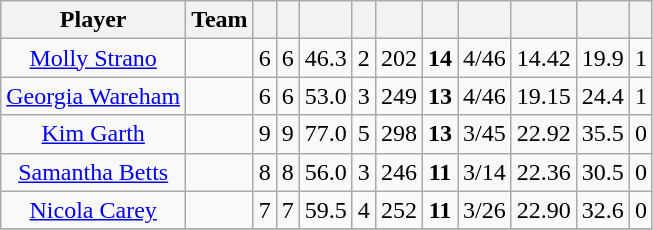<table class="wikitable sortable" style="text-align:center">
<tr>
<th class="unsortable">Player</th>
<th>Team</th>
<th></th>
<th></th>
<th></th>
<th></th>
<th></th>
<th></th>
<th></th>
<th></th>
<th></th>
<th></th>
</tr>
<tr>
<td><a href='#'>Molly Strano</a></td>
<td style="text-align:left;"></td>
<td>6</td>
<td>6</td>
<td>46.3</td>
<td>2</td>
<td>202</td>
<td><strong>14</strong></td>
<td>4/46</td>
<td>14.42</td>
<td>19.9</td>
<td>1</td>
</tr>
<tr>
<td><a href='#'>Georgia Wareham</a></td>
<td style="text-align:left;"></td>
<td>6</td>
<td>6</td>
<td>53.0</td>
<td>3</td>
<td>249</td>
<td><strong>13</strong></td>
<td>4/46</td>
<td>19.15</td>
<td>24.4</td>
<td>1</td>
</tr>
<tr>
<td><a href='#'>Kim Garth</a></td>
<td style="text-align:left;"></td>
<td>9</td>
<td>9</td>
<td>77.0</td>
<td>5</td>
<td>298</td>
<td><strong>13</strong></td>
<td>3/45</td>
<td>22.92</td>
<td>35.5</td>
<td>0</td>
</tr>
<tr>
<td><a href='#'>Samantha Betts</a></td>
<td style="text-align:left;"></td>
<td>8</td>
<td>8</td>
<td>56.0</td>
<td>3</td>
<td>246</td>
<td><strong>11</strong></td>
<td>3/14</td>
<td>22.36</td>
<td>30.5</td>
<td>0</td>
</tr>
<tr>
<td><a href='#'>Nicola Carey</a></td>
<td style="text-align:left;"></td>
<td>7</td>
<td>7</td>
<td>59.5</td>
<td>4</td>
<td>252</td>
<td><strong>11</strong></td>
<td>3/26</td>
<td>22.90</td>
<td>32.6</td>
<td>0</td>
</tr>
<tr>
</tr>
</table>
